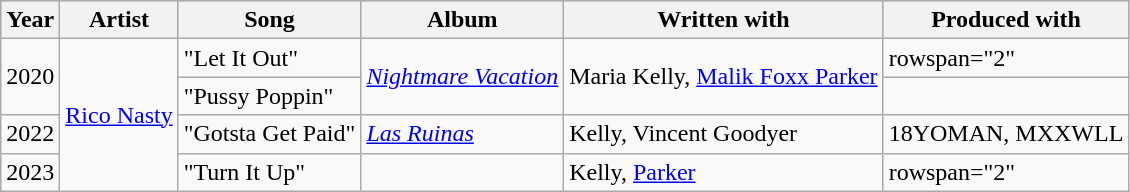<table class="wikitable sortable">
<tr style="background:#ccc; text-align:center;">
<th><strong>Year</strong></th>
<th><strong>Artist</strong></th>
<th><strong>Song</strong></th>
<th><strong>Album</strong></th>
<th><strong>Written with</strong></th>
<th>Produced with</th>
</tr>
<tr>
<td rowspan="2">2020</td>
<td rowspan="4"><a href='#'>Rico Nasty</a></td>
<td>"Let It Out"</td>
<td rowspan="2"><em><a href='#'>Nightmare Vacation</a></em></td>
<td rowspan="2">Maria Kelly, <a href='#'>Malik Foxx Parker</a></td>
<td>rowspan="2" </td>
</tr>
<tr>
<td>"Pussy Poppin"</td>
</tr>
<tr>
<td>2022</td>
<td>"Gotsta Get Paid"</td>
<td><em><a href='#'>Las Ruinas</a></em></td>
<td>Kelly, Vincent Goodyer</td>
<td>18YOMAN, MXXWLL</td>
</tr>
<tr>
<td>2023</td>
<td>"Turn It Up"</td>
<td></td>
<td>Kelly, <a href='#'>Parker</a></td>
<td>rowspan="2" </td>
</tr>
</table>
